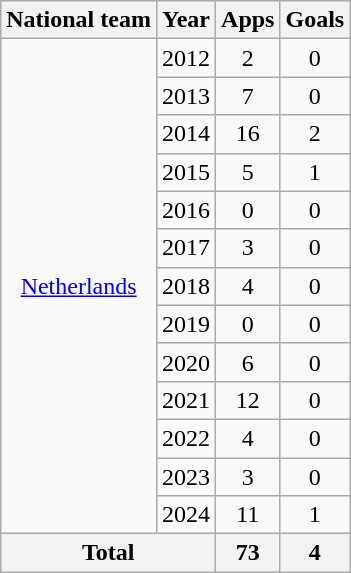<table class="wikitable" style="text-align:center">
<tr>
<th>National team</th>
<th>Year</th>
<th>Apps</th>
<th>Goals</th>
</tr>
<tr>
<td rowspan="13"><a href='#'>Netherlands</a></td>
<td>2012</td>
<td>2</td>
<td>0</td>
</tr>
<tr>
<td>2013</td>
<td>7</td>
<td>0</td>
</tr>
<tr>
<td>2014</td>
<td>16</td>
<td>2</td>
</tr>
<tr>
<td>2015</td>
<td>5</td>
<td>1</td>
</tr>
<tr>
<td>2016</td>
<td>0</td>
<td>0</td>
</tr>
<tr>
<td>2017</td>
<td>3</td>
<td>0</td>
</tr>
<tr>
<td>2018</td>
<td>4</td>
<td>0</td>
</tr>
<tr>
<td>2019</td>
<td>0</td>
<td>0</td>
</tr>
<tr>
<td>2020</td>
<td>6</td>
<td>0</td>
</tr>
<tr>
<td>2021</td>
<td>12</td>
<td>0</td>
</tr>
<tr>
<td>2022</td>
<td>4</td>
<td>0</td>
</tr>
<tr>
<td>2023</td>
<td>3</td>
<td>0</td>
</tr>
<tr>
<td>2024</td>
<td>11</td>
<td>1</td>
</tr>
<tr>
<th colspan="2">Total</th>
<th>73</th>
<th>4</th>
</tr>
</table>
